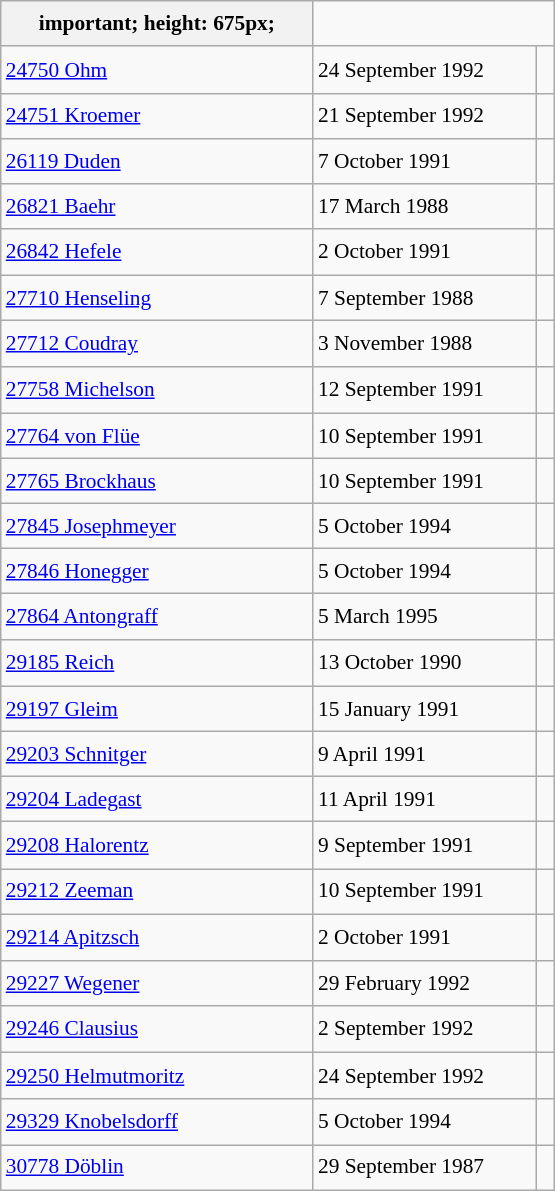<table class="wikitable" style="font-size: 89%; float: left; width: 26em; margin-right: 1em; line-height: 1.65em">
<tr>
<th>important; height: 675px;</th>
</tr>
<tr>
<td><a href='#'>24750 Ohm</a></td>
<td>24 September 1992</td>
<td><small></small> </td>
</tr>
<tr>
<td><a href='#'>24751 Kroemer</a></td>
<td>21 September 1992</td>
<td><small></small></td>
</tr>
<tr>
<td><a href='#'>26119 Duden</a></td>
<td>7 October 1991</td>
<td><small></small></td>
</tr>
<tr>
<td><a href='#'>26821 Baehr</a></td>
<td>17 March 1988</td>
<td><small></small></td>
</tr>
<tr>
<td><a href='#'>26842 Hefele</a></td>
<td>2 October 1991</td>
<td><small></small> </td>
</tr>
<tr>
<td><a href='#'>27710 Henseling</a></td>
<td>7 September 1988</td>
<td><small></small></td>
</tr>
<tr>
<td><a href='#'>27712 Coudray</a></td>
<td>3 November 1988</td>
<td><small></small></td>
</tr>
<tr>
<td><a href='#'>27758 Michelson</a></td>
<td>12 September 1991</td>
<td><small></small> </td>
</tr>
<tr>
<td><a href='#'>27764 von Flüe</a></td>
<td>10 September 1991</td>
<td><small></small></td>
</tr>
<tr>
<td><a href='#'>27765 Brockhaus</a></td>
<td>10 September 1991</td>
<td><small></small></td>
</tr>
<tr>
<td><a href='#'>27845 Josephmeyer</a></td>
<td>5 October 1994</td>
<td><small></small></td>
</tr>
<tr>
<td><a href='#'>27846 Honegger</a></td>
<td>5 October 1994</td>
<td><small></small></td>
</tr>
<tr>
<td><a href='#'>27864 Antongraff</a></td>
<td>5 March 1995</td>
<td><small></small></td>
</tr>
<tr>
<td><a href='#'>29185 Reich</a></td>
<td>13 October 1990</td>
<td><small></small> </td>
</tr>
<tr>
<td><a href='#'>29197 Gleim</a></td>
<td>15 January 1991</td>
<td><small></small></td>
</tr>
<tr>
<td><a href='#'>29203 Schnitger</a></td>
<td>9 April 1991</td>
<td><small></small></td>
</tr>
<tr>
<td><a href='#'>29204 Ladegast</a></td>
<td>11 April 1991</td>
<td><small></small></td>
</tr>
<tr>
<td><a href='#'>29208 Halorentz</a></td>
<td>9 September 1991</td>
<td><small></small> </td>
</tr>
<tr>
<td><a href='#'>29212 Zeeman</a></td>
<td>10 September 1991</td>
<td><small></small></td>
</tr>
<tr>
<td><a href='#'>29214 Apitzsch</a></td>
<td>2 October 1991</td>
<td><small></small> </td>
</tr>
<tr>
<td><a href='#'>29227 Wegener</a></td>
<td>29 February 1992</td>
<td><small></small></td>
</tr>
<tr>
<td><a href='#'>29246 Clausius</a></td>
<td>2 September 1992</td>
<td><small></small> </td>
</tr>
<tr>
<td><a href='#'>29250 Helmutmoritz</a></td>
<td>24 September 1992</td>
<td><small></small> </td>
</tr>
<tr>
<td><a href='#'>29329 Knobelsdorff</a></td>
<td>5 October 1994</td>
<td><small></small></td>
</tr>
<tr>
<td><a href='#'>30778 Döblin</a></td>
<td>29 September 1987</td>
<td><small></small></td>
</tr>
</table>
